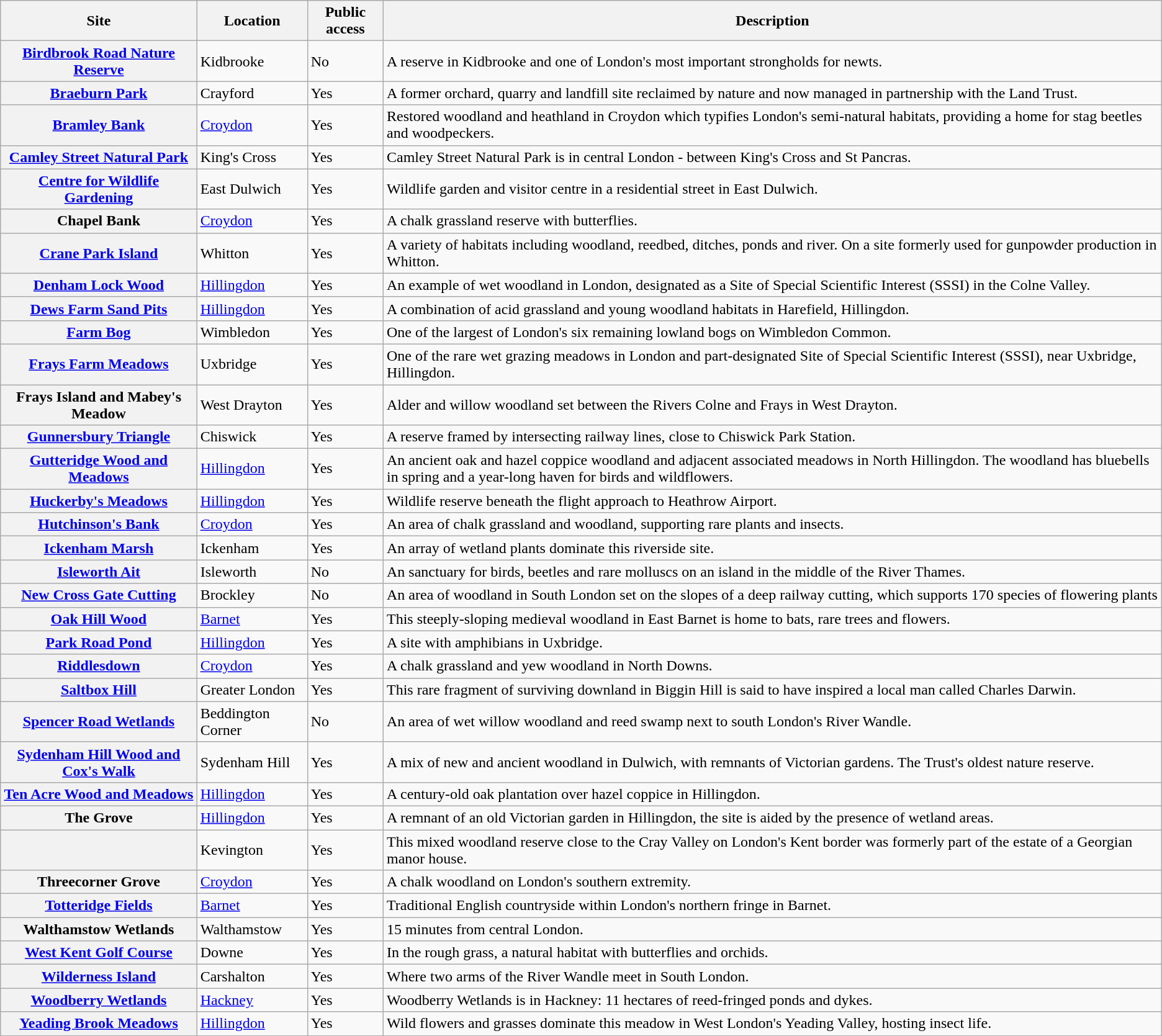<table class="wikitable sortable plainrowheaders">
<tr>
<th scope="col">Site</th>
<th scope="col">Location</th>
<th scope="col">Public access</th>
<th scope="col" class="unsortable">Description</th>
</tr>
<tr>
<th scope="row"><a href='#'>Birdbrook Road Nature Reserve</a></th>
<td>Kidbrooke</td>
<td>No</td>
<td>A reserve in Kidbrooke and one of London's most important strongholds for newts.</td>
</tr>
<tr>
<th scope="row"><a href='#'>Braeburn Park</a></th>
<td>Crayford</td>
<td>Yes</td>
<td>A former orchard, quarry and landfill site reclaimed by nature and now managed in partnership with the Land Trust.</td>
</tr>
<tr>
<th scope="row"><a href='#'>Bramley Bank</a></th>
<td><a href='#'>Croydon</a></td>
<td>Yes</td>
<td>Restored woodland and heathland in Croydon which typifies London's semi-natural habitats, providing a home for stag beetles and woodpeckers.</td>
</tr>
<tr>
<th scope="row"><a href='#'>Camley Street Natural Park</a></th>
<td>King's Cross</td>
<td>Yes</td>
<td>Camley Street Natural Park is in central London - between King's Cross and St Pancras.</td>
</tr>
<tr>
<th scope="row"><a href='#'>Centre for Wildlife Gardening</a></th>
<td>East Dulwich</td>
<td>Yes</td>
<td>Wildlife garden and visitor centre in a residential street in East Dulwich.</td>
</tr>
<tr>
<th>Chapel Bank</th>
<td><a href='#'>Croydon</a></td>
<td>Yes</td>
<td>A chalk grassland reserve with butterflies.</td>
</tr>
<tr>
<th scope="row"><a href='#'>Crane Park Island</a></th>
<td>Whitton</td>
<td>Yes</td>
<td>A variety of habitats including woodland, reedbed, ditches, ponds and river.  On a site formerly used for gunpowder production in Whitton.</td>
</tr>
<tr>
<th scope="row"><a href='#'>Denham Lock Wood</a></th>
<td><a href='#'>Hillingdon</a></td>
<td>Yes</td>
<td>An example of wet woodland in London, designated as a Site of Special Scientific Interest (SSSI) in the Colne Valley.</td>
</tr>
<tr>
<th scope="row"><a href='#'>Dews Farm Sand Pits</a></th>
<td><a href='#'>Hillingdon</a></td>
<td>Yes</td>
<td>A combination of acid grassland and young woodland habitats in Harefield, Hillingdon.</td>
</tr>
<tr>
<th scope="row"><a href='#'>Farm Bog</a></th>
<td>Wimbledon</td>
<td>Yes</td>
<td>One of the largest of London's six remaining lowland bogs on Wimbledon Common.</td>
</tr>
<tr>
<th scope="row"><a href='#'>Frays Farm Meadows</a></th>
<td>Uxbridge</td>
<td>Yes</td>
<td>One of the rare wet grazing meadows in London and part-designated Site of Special Scientific Interest (SSSI), near Uxbridge, Hillingdon.</td>
</tr>
<tr>
<th>Frays Island and Mabey's Meadow</th>
<td>West Drayton</td>
<td>Yes</td>
<td>Alder and willow woodland set between the Rivers Colne and Frays in West Drayton.</td>
</tr>
<tr>
<th scope="row"><a href='#'>Gunnersbury Triangle</a></th>
<td>Chiswick</td>
<td>Yes</td>
<td>A reserve framed by intersecting railway lines, close to Chiswick Park Station.</td>
</tr>
<tr>
<th scope="row"><a href='#'>Gutteridge Wood and Meadows</a></th>
<td><a href='#'>Hillingdon</a></td>
<td>Yes</td>
<td>An ancient oak and hazel coppice woodland and adjacent associated meadows in North Hillingdon. The woodland has bluebells in spring and a year-long haven for birds and wildflowers.</td>
</tr>
<tr>
<th scope="row"><a href='#'>Huckerby's Meadows</a></th>
<td><a href='#'>Hillingdon</a></td>
<td>Yes</td>
<td>Wildlife reserve beneath the flight approach to Heathrow Airport.</td>
</tr>
<tr>
<th scope="row"><a href='#'>Hutchinson's Bank</a></th>
<td><a href='#'>Croydon</a></td>
<td>Yes</td>
<td>An area of chalk grassland and woodland, supporting rare plants and insects.</td>
</tr>
<tr>
<th scope="row"><a href='#'>Ickenham Marsh</a></th>
<td>Ickenham</td>
<td>Yes</td>
<td>An array of wetland plants dominate this riverside site.</td>
</tr>
<tr>
<th scope="row"><a href='#'>Isleworth Ait</a></th>
<td>Isleworth</td>
<td>No</td>
<td>An sanctuary for birds, beetles and rare molluscs on an island in the middle of the River Thames.</td>
</tr>
<tr>
<th scope="row"><a href='#'>New Cross Gate Cutting</a></th>
<td>Brockley</td>
<td>No</td>
<td>An area of woodland in South London set on the slopes of a deep railway cutting, which supports 170 species of flowering plants</td>
</tr>
<tr>
<th scope="row"><a href='#'>Oak Hill Wood</a></th>
<td><a href='#'>Barnet</a></td>
<td>Yes</td>
<td>This steeply-sloping medieval woodland in East Barnet is home to bats, rare trees and flowers.</td>
</tr>
<tr>
<th scope="row"><a href='#'>Park Road Pond</a></th>
<td><a href='#'>Hillingdon</a></td>
<td>Yes</td>
<td>A site with amphibians in Uxbridge.</td>
</tr>
<tr>
<th scope="row"><a href='#'>Riddlesdown</a></th>
<td><a href='#'>Croydon</a></td>
<td>Yes</td>
<td>A chalk grassland and yew woodland in North Downs.</td>
</tr>
<tr>
<th scope="row"><a href='#'>Saltbox Hill</a></th>
<td>Greater London</td>
<td>Yes</td>
<td>This rare fragment of surviving downland in Biggin Hill is said to have inspired a local man called Charles Darwin.</td>
</tr>
<tr>
<th scope="row"><a href='#'>Spencer Road Wetlands</a></th>
<td>Beddington Corner</td>
<td>No</td>
<td>An area of wet willow woodland and reed swamp next to south London's River Wandle.</td>
</tr>
<tr>
<th scope="row"><a href='#'>Sydenham Hill Wood and Cox's Walk</a></th>
<td>Sydenham Hill</td>
<td>Yes</td>
<td>A mix of new and ancient woodland in Dulwich, with remnants of Victorian gardens.  The Trust's oldest nature reserve.</td>
</tr>
<tr>
<th scope="row"><a href='#'>Ten Acre Wood and Meadows</a></th>
<td><a href='#'>Hillingdon</a></td>
<td>Yes</td>
<td>A century-old oak plantation over hazel coppice in Hillingdon.</td>
</tr>
<tr>
<th>The Grove</th>
<td><a href='#'>Hillingdon</a></td>
<td>Yes</td>
<td>A remnant of an old Victorian garden in Hillingdon, the site is aided by the presence of wetland areas.</td>
</tr>
<tr>
<th scope="row"></th>
<td>Kevington</td>
<td>Yes</td>
<td>This mixed woodland reserve close to the Cray Valley on London's Kent border was formerly part of the estate of a Georgian manor house.</td>
</tr>
<tr>
<th>Threecorner Grove</th>
<td><a href='#'>Croydon</a></td>
<td>Yes</td>
<td>A chalk woodland on London's southern extremity.</td>
</tr>
<tr>
<th scope="row"><a href='#'>Totteridge Fields</a></th>
<td><a href='#'>Barnet</a></td>
<td>Yes</td>
<td>Traditional English countryside within London's northern fringe in Barnet.</td>
</tr>
<tr>
<th>Walthamstow Wetlands</th>
<td>Walthamstow</td>
<td>Yes</td>
<td>15 minutes from central London.</td>
</tr>
<tr>
<th scope="row"><a href='#'>West Kent Golf Course</a></th>
<td>Downe</td>
<td>Yes</td>
<td>In the rough grass, a natural habitat with butterflies and orchids.</td>
</tr>
<tr>
<th scope="row"><a href='#'>Wilderness Island</a></th>
<td>Carshalton</td>
<td>Yes</td>
<td>Where two arms of the River Wandle meet in South London.</td>
</tr>
<tr>
<th scope="row"><a href='#'>Woodberry Wetlands</a></th>
<td><a href='#'>Hackney</a></td>
<td>Yes</td>
<td>Woodberry Wetlands is in Hackney: 11 hectares of reed-fringed ponds and dykes.</td>
</tr>
<tr>
<th scope="row"><a href='#'>Yeading Brook Meadows</a></th>
<td><a href='#'>Hillingdon</a></td>
<td>Yes</td>
<td>Wild flowers and grasses dominate this meadow in West London's Yeading Valley, hosting insect life.</td>
</tr>
<tr>
</tr>
</table>
